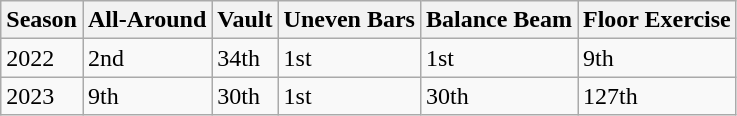<table class="wikitable">
<tr>
<th>Season</th>
<th>All-Around</th>
<th>Vault</th>
<th>Uneven Bars</th>
<th>Balance Beam</th>
<th>Floor Exercise</th>
</tr>
<tr>
<td>2022</td>
<td>2nd</td>
<td>34th</td>
<td>1st</td>
<td>1st</td>
<td>9th</td>
</tr>
<tr>
<td>2023</td>
<td>9th</td>
<td>30th</td>
<td>1st</td>
<td>30th</td>
<td>127th</td>
</tr>
</table>
